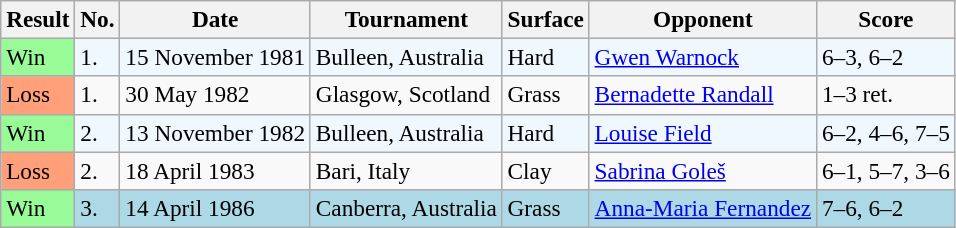<table class="sortable wikitable" style=font-size:97%>
<tr>
<th>Result</th>
<th>No.</th>
<th>Date</th>
<th>Tournament</th>
<th>Surface</th>
<th>Opponent</th>
<th>Score</th>
</tr>
<tr bgcolor="#f0f8ff">
<td style="background:#98fb98;">Win</td>
<td>1.</td>
<td>15 November 1981</td>
<td>Bulleen, Australia</td>
<td>Hard</td>
<td> <a href='#'>Gwen Warnock</a></td>
<td>6–3, 6–2</td>
</tr>
<tr>
<td style="background:#ffa07a;">Loss</td>
<td>1.</td>
<td>30 May 1982</td>
<td>Glasgow, Scotland</td>
<td>Grass</td>
<td> <a href='#'>Bernadette Randall</a></td>
<td>1–3 ret.</td>
</tr>
<tr style="background:#f0f8ff;">
<td style="background:#98fb98;">Win</td>
<td>2.</td>
<td>13 November 1982</td>
<td>Bulleen, Australia</td>
<td>Hard</td>
<td> <a href='#'>Louise Field</a></td>
<td>6–2, 4–6, 7–5</td>
</tr>
<tr>
<td style="background:#ffa07a;">Loss</td>
<td>2.</td>
<td>18 April 1983</td>
<td>Bari, Italy</td>
<td>Clay</td>
<td> <a href='#'>Sabrina Goleš</a></td>
<td>6–1, 5–7, 3–6</td>
</tr>
<tr bgcolor="lightblue">
<td style="background:#98fb98;">Win</td>
<td>3.</td>
<td>14 April 1986</td>
<td>Canberra, Australia</td>
<td>Grass</td>
<td> <a href='#'>Anna-Maria Fernandez</a></td>
<td>7–6, 6–2</td>
</tr>
</table>
